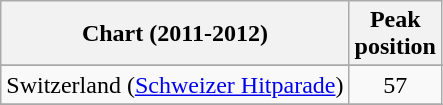<table class="wikitable sortable">
<tr>
<th align="center">Chart (2011-2012)</th>
<th align="center">Peak<br>position</th>
</tr>
<tr>
</tr>
<tr>
</tr>
<tr>
</tr>
<tr>
<td>Switzerland (<a href='#'>Schweizer Hitparade</a>)</td>
<td align="center">57</td>
</tr>
<tr>
</tr>
</table>
